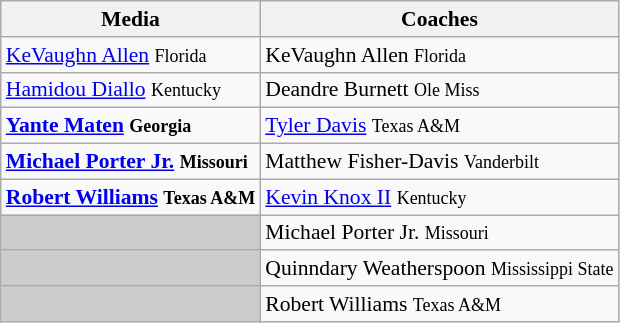<table class="wikitable" style="white-space:nowrap; font-size:90%;">
<tr>
<th>Media</th>
<th>Coaches</th>
</tr>
<tr>
<td><a href='#'>KeVaughn Allen</a> <small>Florida</small></td>
<td>KeVaughn Allen <small>Florida</small></td>
</tr>
<tr>
<td><a href='#'>Hamidou Diallo</a> <small>Kentucky</small></td>
<td>Deandre Burnett <small>Ole Miss</small></td>
</tr>
<tr>
<td><strong><a href='#'>Yante Maten</a> <small>Georgia</small></strong></td>
<td><a href='#'>Tyler Davis</a> <small>Texas A&M</small></td>
</tr>
<tr>
<td><strong><a href='#'>Michael Porter Jr.</a> <small>Missouri</small></strong></td>
<td>Matthew Fisher-Davis <small>Vanderbilt</small></td>
</tr>
<tr>
<td><strong><a href='#'>Robert Williams</a> <small>Texas A&M</small></strong></td>
<td><a href='#'>Kevin Knox II</a> <small>Kentucky</small></td>
</tr>
<tr>
<td style="background:#ccc;"></td>
<td>Michael Porter Jr. <small>Missouri</small></td>
</tr>
<tr>
<td style="background:#ccc;"></td>
<td>Quinndary Weatherspoon <small>Mississippi State</small></td>
</tr>
<tr>
<td style="background:#ccc;"></td>
<td>Robert Williams <small>Texas A&M</small></td>
</tr>
</table>
